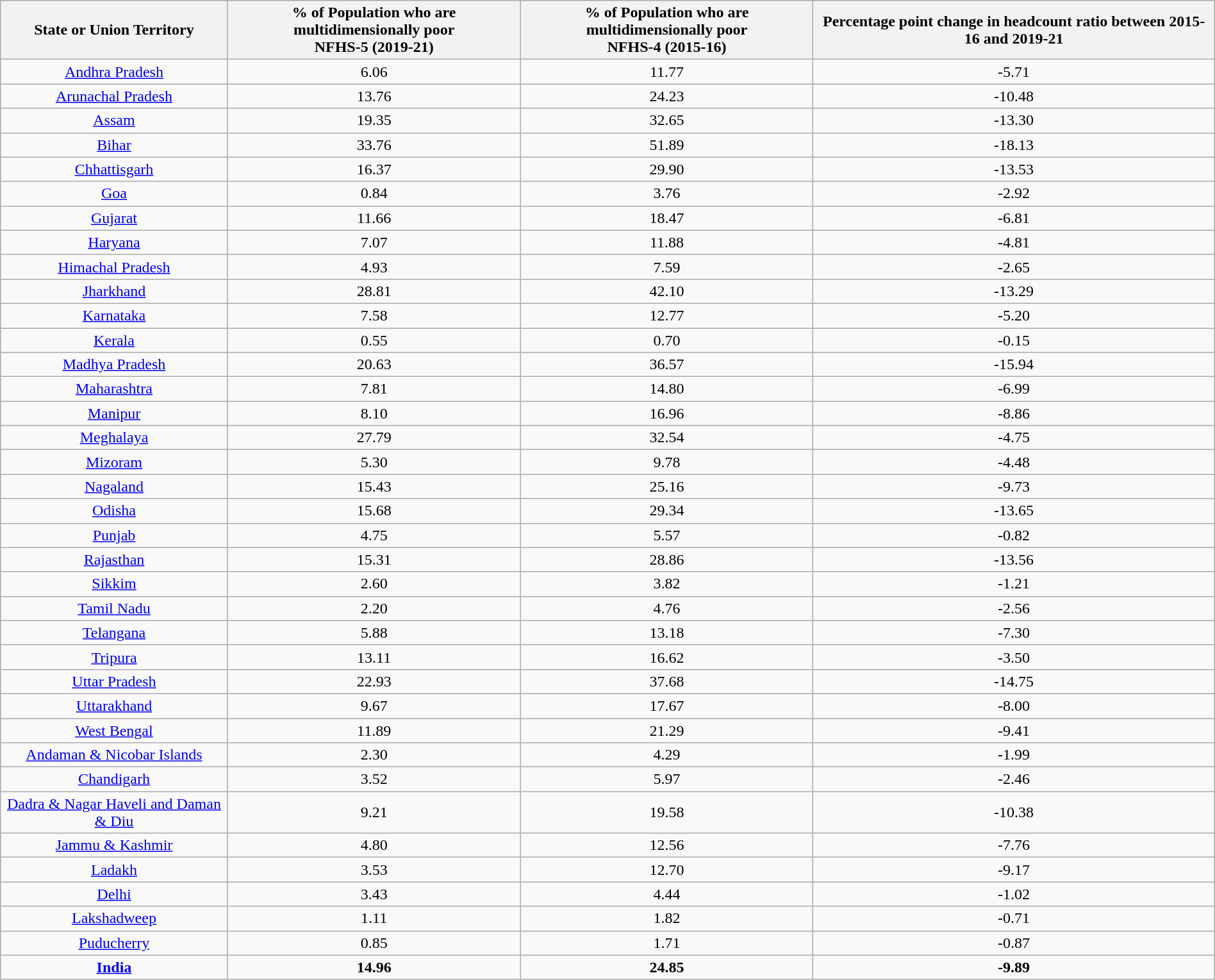<table class="wikitable sortable collapsible" style="margin-left:auto;margin-right:auto;text-align: center">
<tr>
<th>State or Union Territory</th>
<th>% of Population who are multidimensionally poor <br>NFHS-5 (2019-21)</th>
<th>% of Population who are multidimensionally poor <br>NFHS-4 (2015-16)</th>
<th>Percentage point change in headcount ratio between 2015-16 and 2019-21</th>
</tr>
<tr>
<td><a href='#'>Andhra Pradesh</a></td>
<td>6.06</td>
<td>11.77</td>
<td>-5.71</td>
</tr>
<tr>
<td><a href='#'>Arunachal Pradesh</a></td>
<td>13.76</td>
<td>24.23</td>
<td>-10.48</td>
</tr>
<tr>
<td><a href='#'>Assam</a></td>
<td>19.35</td>
<td>32.65</td>
<td>-13.30</td>
</tr>
<tr>
<td><a href='#'>Bihar</a></td>
<td>33.76</td>
<td>51.89</td>
<td>-18.13</td>
</tr>
<tr>
<td><a href='#'>Chhattisgarh</a></td>
<td>16.37</td>
<td>29.90</td>
<td>-13.53</td>
</tr>
<tr>
<td><a href='#'>Goa</a></td>
<td>0.84</td>
<td>3.76</td>
<td>-2.92</td>
</tr>
<tr>
<td><a href='#'>Gujarat</a></td>
<td>11.66</td>
<td>18.47</td>
<td>-6.81</td>
</tr>
<tr>
<td><a href='#'>Haryana</a></td>
<td>7.07</td>
<td>11.88</td>
<td>-4.81</td>
</tr>
<tr>
<td><a href='#'>Himachal Pradesh</a></td>
<td>4.93</td>
<td>7.59</td>
<td>-2.65</td>
</tr>
<tr>
<td><a href='#'>Jharkhand</a></td>
<td>28.81</td>
<td>42.10</td>
<td>-13.29</td>
</tr>
<tr>
<td><a href='#'>Karnataka</a></td>
<td>7.58</td>
<td>12.77</td>
<td>-5.20</td>
</tr>
<tr>
<td><a href='#'>Kerala</a></td>
<td>0.55</td>
<td>0.70</td>
<td>-0.15</td>
</tr>
<tr>
<td><a href='#'>Madhya Pradesh</a></td>
<td>20.63</td>
<td>36.57</td>
<td>-15.94</td>
</tr>
<tr>
<td><a href='#'>Maharashtra</a></td>
<td>7.81</td>
<td>14.80</td>
<td>-6.99</td>
</tr>
<tr>
<td><a href='#'>Manipur</a></td>
<td>8.10</td>
<td>16.96</td>
<td>-8.86</td>
</tr>
<tr>
<td><a href='#'>Meghalaya</a></td>
<td>27.79</td>
<td>32.54</td>
<td>-4.75</td>
</tr>
<tr>
<td><a href='#'>Mizoram</a></td>
<td>5.30</td>
<td>9.78</td>
<td>-4.48</td>
</tr>
<tr>
<td><a href='#'>Nagaland</a></td>
<td>15.43</td>
<td>25.16</td>
<td>-9.73</td>
</tr>
<tr>
<td><a href='#'>Odisha</a></td>
<td>15.68</td>
<td>29.34</td>
<td>-13.65</td>
</tr>
<tr>
<td><a href='#'>Punjab</a></td>
<td>4.75</td>
<td>5.57</td>
<td>-0.82</td>
</tr>
<tr>
<td><a href='#'>Rajasthan</a></td>
<td>15.31</td>
<td>28.86</td>
<td>-13.56</td>
</tr>
<tr>
<td><a href='#'>Sikkim</a></td>
<td>2.60</td>
<td>3.82</td>
<td>-1.21</td>
</tr>
<tr>
<td><a href='#'>Tamil Nadu</a></td>
<td>2.20</td>
<td>4.76</td>
<td>-2.56</td>
</tr>
<tr>
<td><a href='#'>Telangana</a></td>
<td>5.88</td>
<td>13.18</td>
<td>-7.30</td>
</tr>
<tr>
<td><a href='#'>Tripura</a></td>
<td>13.11</td>
<td>16.62</td>
<td>-3.50</td>
</tr>
<tr>
<td><a href='#'>Uttar Pradesh</a></td>
<td>22.93</td>
<td>37.68</td>
<td>-14.75</td>
</tr>
<tr>
<td><a href='#'>Uttarakhand</a></td>
<td>9.67</td>
<td>17.67</td>
<td>-8.00</td>
</tr>
<tr>
<td><a href='#'>West Bengal</a></td>
<td>11.89</td>
<td>21.29</td>
<td>-9.41</td>
</tr>
<tr>
<td><a href='#'>Andaman & Nicobar Islands</a></td>
<td>2.30</td>
<td>4.29</td>
<td>-1.99</td>
</tr>
<tr>
<td><a href='#'>Chandigarh</a></td>
<td>3.52</td>
<td>5.97</td>
<td>-2.46</td>
</tr>
<tr>
<td><a href='#'>Dadra & Nagar Haveli and Daman & Diu</a></td>
<td>9.21</td>
<td>19.58</td>
<td>-10.38</td>
</tr>
<tr>
<td><a href='#'>Jammu & Kashmir</a></td>
<td>4.80</td>
<td>12.56</td>
<td>-7.76</td>
</tr>
<tr>
<td><a href='#'>Ladakh</a></td>
<td>3.53</td>
<td>12.70</td>
<td>-9.17</td>
</tr>
<tr>
<td><a href='#'>Delhi</a></td>
<td>3.43</td>
<td>4.44</td>
<td>-1.02</td>
</tr>
<tr>
<td><a href='#'>Lakshadweep</a></td>
<td>1.11</td>
<td>1.82</td>
<td>-0.71</td>
</tr>
<tr>
<td><a href='#'>Puducherry</a></td>
<td>0.85</td>
<td>1.71</td>
<td>-0.87</td>
</tr>
<tr>
<td><strong><a href='#'>India</a></strong></td>
<td><strong>14.96</strong></td>
<td><strong>24.85</strong></td>
<td><strong>-9.89</strong></td>
</tr>
</table>
